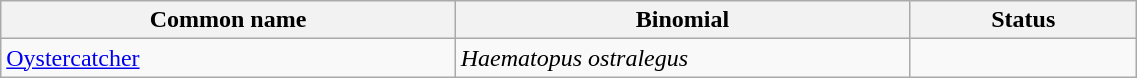<table style="width:60%;" class="wikitable">
<tr>
<th width=40%>Common name</th>
<th width=40%>Binomial</th>
<th width=20%>Status</th>
</tr>
<tr>
<td><a href='#'>Oystercatcher</a></td>
<td><em>Haematopus ostralegus</em></td>
<td></td>
</tr>
</table>
